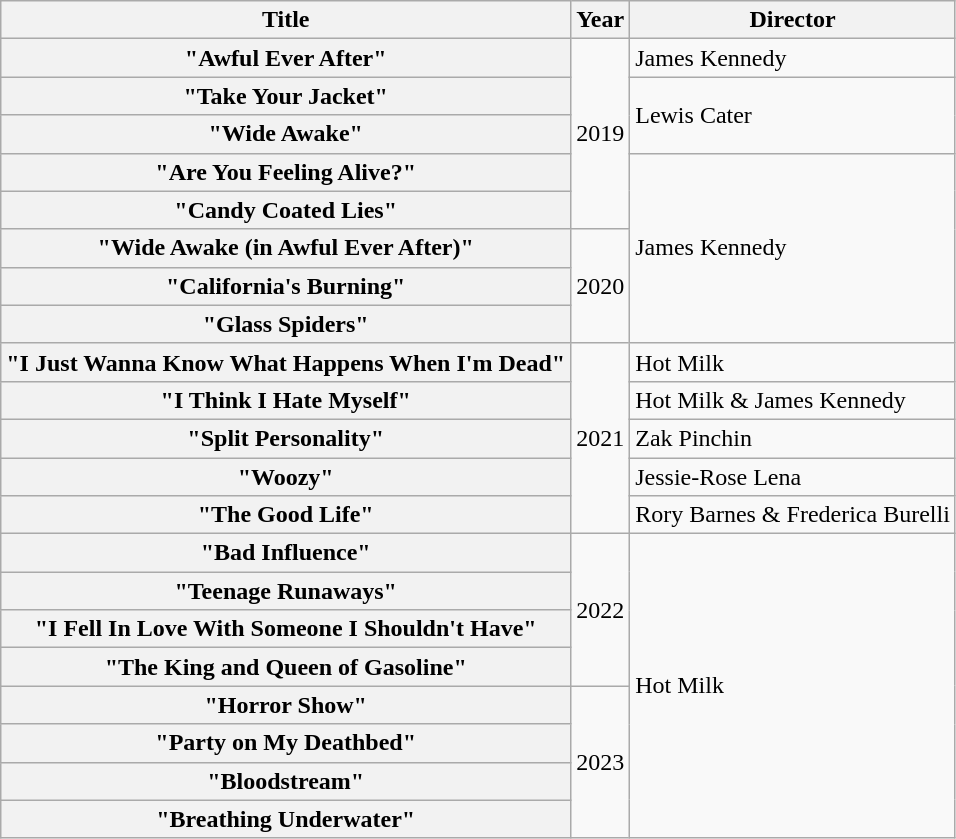<table class="wikitable plainrowheaders">
<tr>
<th scope="col">Title</th>
<th scope="col">Year</th>
<th scope="col">Director</th>
</tr>
<tr>
<th scope="row">"Awful Ever After"</th>
<td rowspan="5">2019</td>
<td>James Kennedy</td>
</tr>
<tr>
<th scope="row">"Take Your Jacket"</th>
<td rowspan="2">Lewis Cater</td>
</tr>
<tr>
<th scope="row">"Wide Awake"</th>
</tr>
<tr>
<th scope="row">"Are You Feeling Alive?"</th>
<td rowspan="5">James Kennedy</td>
</tr>
<tr>
<th scope="row">"Candy Coated Lies"</th>
</tr>
<tr>
<th scope="row">"Wide Awake (in Awful Ever After)"</th>
<td rowspan="3">2020</td>
</tr>
<tr>
<th scope="row">"California's Burning"</th>
</tr>
<tr>
<th scope="row">"Glass Spiders"</th>
</tr>
<tr>
<th scope="row">"I Just Wanna Know What Happens When I'm Dead"</th>
<td rowspan="5">2021</td>
<td>Hot Milk</td>
</tr>
<tr>
<th scope="row">"I Think I Hate Myself"</th>
<td>Hot Milk & James Kennedy</td>
</tr>
<tr>
<th scope="row">"Split Personality"</th>
<td>Zak Pinchin</td>
</tr>
<tr>
<th scope="row">"Woozy"</th>
<td>Jessie-Rose Lena</td>
</tr>
<tr>
<th scope="row">"The Good Life"</th>
<td>Rory Barnes & Frederica Burelli</td>
</tr>
<tr>
<th scope="row">"Bad Influence"</th>
<td rowspan="4">2022</td>
<td rowspan="8">Hot Milk</td>
</tr>
<tr>
<th scope="row">"Teenage Runaways"</th>
</tr>
<tr>
<th scope="row">"I Fell In Love With Someone I Shouldn't Have"</th>
</tr>
<tr>
<th scope="row">"The King and Queen of Gasoline"</th>
</tr>
<tr>
<th scope="row">"Horror Show"</th>
<td rowspan="4">2023</td>
</tr>
<tr>
<th scope="row">"Party on My Deathbed"</th>
</tr>
<tr>
<th scope="row">"Bloodstream"</th>
</tr>
<tr>
<th scope="row">"Breathing Underwater"</th>
</tr>
</table>
